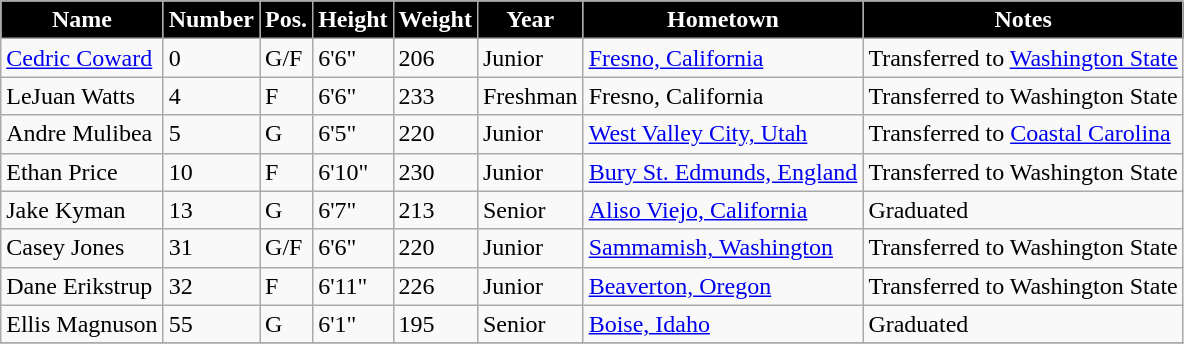<table class="wikitable sortable" border="1">
<tr align=center>
<th style="background:#000000; color:#FFFFFF;">Name</th>
<th style="background:#000000; color:#FFFFFF;">Number</th>
<th style="background:#000000; color:#FFFFFF;">Pos.</th>
<th style="background:#000000; color:#FFFFFF;">Height</th>
<th style="background:#000000; color:#FFFFFF;">Weight</th>
<th style="background:#000000; color:#FFFFFF;">Year</th>
<th style="background:#000000; color:#FFFFFF;">Hometown</th>
<th style="background:#000000; color:#FFFFFF;" class="unsortable">Notes</th>
</tr>
<tr>
<td><a href='#'>Cedric Coward</a></td>
<td>0</td>
<td>G/F</td>
<td>6'6"</td>
<td>206</td>
<td>Junior</td>
<td><a href='#'>Fresno, California</a></td>
<td>Transferred to <a href='#'>Washington State</a></td>
</tr>
<tr>
<td>LeJuan Watts</td>
<td>4</td>
<td>F</td>
<td>6'6"</td>
<td>233</td>
<td> Freshman</td>
<td>Fresno, California</td>
<td>Transferred to Washington State</td>
</tr>
<tr>
<td>Andre Mulibea</td>
<td>5</td>
<td>G</td>
<td>6'5"</td>
<td>220</td>
<td>Junior</td>
<td><a href='#'>West Valley City, Utah</a></td>
<td>Transferred to <a href='#'>Coastal Carolina</a></td>
</tr>
<tr>
<td>Ethan Price</td>
<td>10</td>
<td>F</td>
<td>6'10"</td>
<td>230</td>
<td>Junior</td>
<td><a href='#'>Bury St. Edmunds, England</a></td>
<td>Transferred to Washington State</td>
</tr>
<tr>
<td>Jake Kyman</td>
<td>13</td>
<td>G</td>
<td>6'7"</td>
<td>213</td>
<td>Senior</td>
<td><a href='#'>Aliso Viejo, California</a></td>
<td>Graduated</td>
</tr>
<tr>
<td>Casey Jones</td>
<td>31</td>
<td>G/F</td>
<td>6'6"</td>
<td>220</td>
<td>Junior</td>
<td><a href='#'>Sammamish, Washington</a></td>
<td>Transferred to Washington State</td>
</tr>
<tr>
<td>Dane Erikstrup</td>
<td>32</td>
<td>F</td>
<td>6'11"</td>
<td>226</td>
<td>Junior</td>
<td><a href='#'>Beaverton, Oregon</a></td>
<td>Transferred to Washington State</td>
</tr>
<tr>
<td>Ellis Magnuson</td>
<td>55</td>
<td>G</td>
<td>6'1"</td>
<td>195</td>
<td>Senior</td>
<td><a href='#'>Boise, Idaho</a></td>
<td>Graduated</td>
</tr>
<tr>
</tr>
</table>
